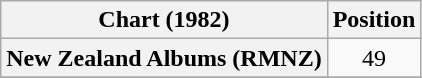<table class="wikitable plainrowheaders" style="text-align:center">
<tr>
<th scope="col">Chart (1982)</th>
<th scope="col">Position</th>
</tr>
<tr>
<th scope="row">New Zealand Albums (RMNZ)</th>
<td>49</td>
</tr>
<tr>
</tr>
</table>
